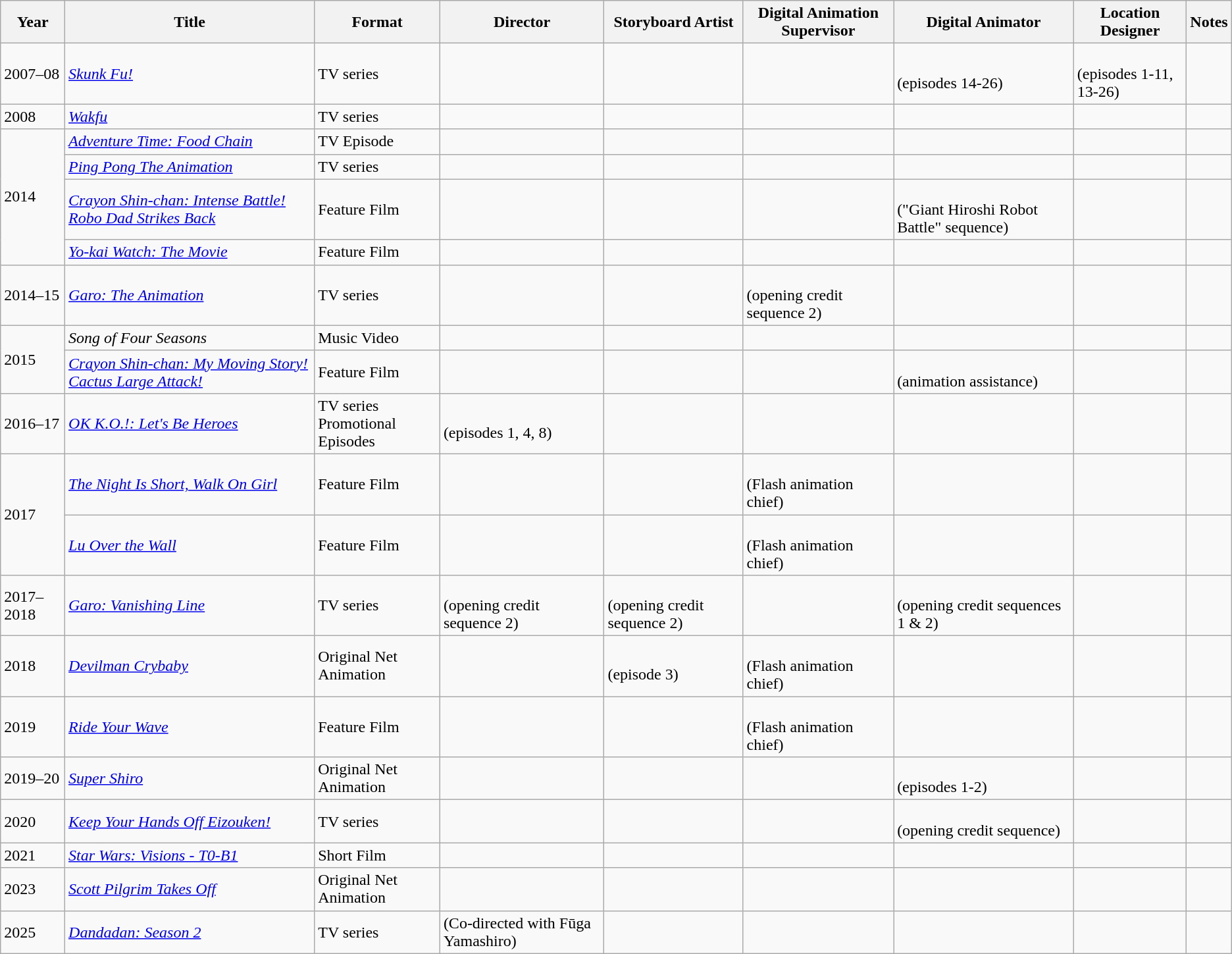<table class="wikitable sortable">
<tr>
<th>Year</th>
<th>Title</th>
<th>Format</th>
<th>Director</th>
<th>Storyboard Artist</th>
<th>Digital Animation Supervisor</th>
<th>Digital Animator</th>
<th>Location Designer</th>
<th>Notes</th>
</tr>
<tr>
<td>2007–08</td>
<td><em><a href='#'>Skunk Fu!</a></em></td>
<td>TV series</td>
<td></td>
<td></td>
<td></td>
<td><br>(episodes 14-26)</td>
<td><br>(episodes 1-11, 13-26)</td>
<td></td>
</tr>
<tr>
<td>2008</td>
<td><em><a href='#'>Wakfu</a></em></td>
<td>TV series</td>
<td></td>
<td></td>
<td></td>
<td></td>
<td></td>
<td></td>
</tr>
<tr>
<td rowspan=4>2014</td>
<td><em><a href='#'>Adventure Time: Food Chain</a></em></td>
<td>TV Episode</td>
<td></td>
<td></td>
<td></td>
<td></td>
<td></td>
<td></td>
</tr>
<tr>
<td><em><a href='#'>Ping Pong The Animation</a></em></td>
<td>TV series</td>
<td></td>
<td></td>
<td></td>
<td></td>
<td></td>
<td></td>
</tr>
<tr>
<td><em><a href='#'>Crayon Shin-chan: Intense Battle! Robo Dad Strikes Back</a></em></td>
<td>Feature Film</td>
<td></td>
<td></td>
<td></td>
<td><br>("Giant Hiroshi Robot Battle" sequence)</td>
<td></td>
<td></td>
</tr>
<tr>
<td><em><a href='#'>Yo-kai Watch: The Movie</a></em></td>
<td>Feature Film</td>
<td></td>
<td></td>
<td></td>
<td></td>
<td></td>
<td></td>
</tr>
<tr>
<td>2014–15</td>
<td><em><a href='#'>Garo: The Animation</a></em></td>
<td>TV series</td>
<td></td>
<td></td>
<td><br>(opening credit sequence 2)</td>
<td></td>
<td></td>
<td></td>
</tr>
<tr>
<td rowspan=2>2015</td>
<td><em>Song of Four Seasons</em></td>
<td>Music Video</td>
<td></td>
<td></td>
<td></td>
<td></td>
<td></td>
<td></td>
</tr>
<tr>
<td><em><a href='#'>Crayon Shin-chan: My Moving Story! Cactus Large Attack!</a></em></td>
<td>Feature Film</td>
<td></td>
<td></td>
<td></td>
<td><br>(animation assistance)</td>
<td></td>
<td></td>
</tr>
<tr>
<td>2016–17</td>
<td><em><a href='#'>OK K.O.!: Let's Be Heroes</a></em></td>
<td>TV series<br>Promotional Episodes</td>
<td><br>(episodes 1, 4, 8)</td>
<td></td>
<td></td>
<td></td>
<td></td>
<td></td>
</tr>
<tr>
<td rowspan=2>2017</td>
<td><em><a href='#'>The Night Is Short, Walk On Girl</a></em></td>
<td>Feature Film</td>
<td></td>
<td></td>
<td><br>(Flash animation chief)</td>
<td></td>
<td></td>
<td></td>
</tr>
<tr>
<td><em><a href='#'>Lu Over the Wall</a></em></td>
<td>Feature Film</td>
<td></td>
<td></td>
<td><br>(Flash animation chief)</td>
<td></td>
<td></td>
<td></td>
</tr>
<tr>
<td>2017–2018</td>
<td><em><a href='#'>Garo: Vanishing Line</a></em></td>
<td>TV series</td>
<td><br>(opening credit sequence 2)</td>
<td><br>(opening credit sequence 2)</td>
<td></td>
<td><br>(opening credit sequences 1 & 2)</td>
<td></td>
<td></td>
</tr>
<tr>
<td>2018</td>
<td><em><a href='#'>Devilman Crybaby</a></em></td>
<td>Original Net Animation</td>
<td></td>
<td><br>(episode 3)</td>
<td><br>(Flash animation chief)</td>
<td></td>
<td></td>
<td></td>
</tr>
<tr>
<td>2019</td>
<td><em><a href='#'>Ride Your Wave</a></em></td>
<td>Feature Film</td>
<td></td>
<td></td>
<td><br>(Flash animation chief)</td>
<td></td>
<td></td>
<td></td>
</tr>
<tr>
<td>2019–20</td>
<td><em><a href='#'>Super Shiro</a></em></td>
<td>Original Net Animation</td>
<td></td>
<td></td>
<td></td>
<td><br>(episodes 1-2)</td>
<td></td>
<td></td>
</tr>
<tr>
<td>2020</td>
<td><em><a href='#'>Keep Your Hands Off Eizouken!</a></em></td>
<td>TV series</td>
<td></td>
<td></td>
<td></td>
<td><br>(opening credit sequence)</td>
<td></td>
<td></td>
</tr>
<tr>
<td>2021</td>
<td><em><a href='#'>Star Wars: Visions - T0-B1</a></em></td>
<td>Short Film</td>
<td></td>
<td></td>
<td></td>
<td></td>
<td></td>
<td></td>
</tr>
<tr>
<td>2023</td>
<td><em><a href='#'>Scott Pilgrim Takes Off</a></em></td>
<td>Original Net Animation</td>
<td></td>
<td></td>
<td></td>
<td></td>
<td></td>
<td></td>
</tr>
<tr>
<td>2025</td>
<td><a href='#'><em>Dandadan: Season 2</em></a></td>
<td>TV series</td>
<td> (Co-directed with Fūga Yamashiro)</td>
<td></td>
<td></td>
<td></td>
<td></td>
<td></td>
</tr>
</table>
